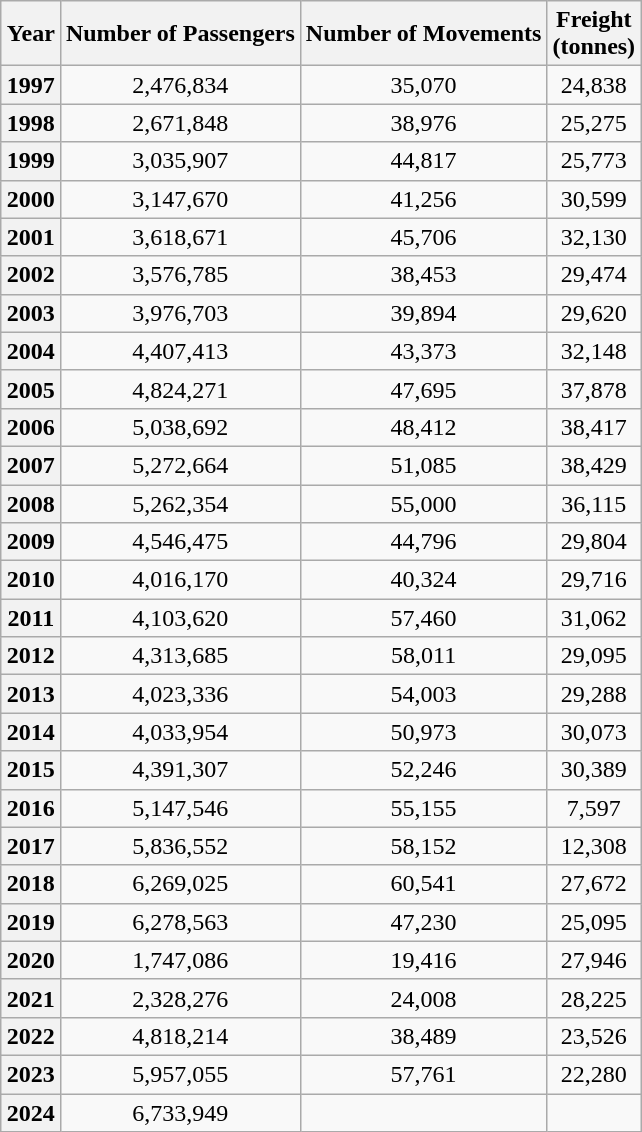<table class="wikitable sortable" style="text-align:center; margin:1em auto;">
<tr>
<th>Year</th>
<th>Number of Passengers</th>
<th>Number of Movements</th>
<th>Freight <br> (tonnes)</th>
</tr>
<tr>
<th>1997</th>
<td>2,476,834</td>
<td>35,070</td>
<td>24,838</td>
</tr>
<tr>
<th>1998</th>
<td>2,671,848</td>
<td>38,976</td>
<td>25,275</td>
</tr>
<tr>
<th>1999</th>
<td>3,035,907</td>
<td>44,817</td>
<td>25,773</td>
</tr>
<tr>
<th>2000</th>
<td>3,147,670</td>
<td>41,256</td>
<td>30,599</td>
</tr>
<tr>
<th>2001</th>
<td>3,618,671</td>
<td>45,706</td>
<td>32,130</td>
</tr>
<tr>
<th>2002</th>
<td>3,576,785</td>
<td>38,453</td>
<td>29,474</td>
</tr>
<tr>
<th>2003</th>
<td>3,976,703</td>
<td>39,894</td>
<td>29,620</td>
</tr>
<tr>
<th>2004</th>
<td>4,407,413</td>
<td>43,373</td>
<td>32,148</td>
</tr>
<tr>
<th>2005</th>
<td>4,824,271</td>
<td>47,695</td>
<td>37,878</td>
</tr>
<tr>
<th>2006</th>
<td>5,038,692</td>
<td>48,412</td>
<td>38,417</td>
</tr>
<tr>
<th>2007</th>
<td>5,272,664</td>
<td>51,085</td>
<td>38,429</td>
</tr>
<tr>
<th>2008</th>
<td>5,262,354</td>
<td>55,000</td>
<td>36,115</td>
</tr>
<tr>
<th>2009</th>
<td>4,546,475</td>
<td>44,796</td>
<td>29,804</td>
</tr>
<tr>
<th>2010</th>
<td>4,016,170</td>
<td>40,324</td>
<td>29,716</td>
</tr>
<tr>
<th>2011</th>
<td>4,103,620</td>
<td>57,460</td>
<td>31,062</td>
</tr>
<tr>
<th>2012</th>
<td>4,313,685</td>
<td>58,011</td>
<td>29,095</td>
</tr>
<tr>
<th>2013</th>
<td>4,023,336</td>
<td>54,003</td>
<td>29,288</td>
</tr>
<tr>
<th>2014</th>
<td>4,033,954</td>
<td>50,973</td>
<td>30,073</td>
</tr>
<tr>
<th>2015</th>
<td>4,391,307</td>
<td>52,246</td>
<td>30,389</td>
</tr>
<tr>
<th>2016</th>
<td>5,147,546</td>
<td>55,155</td>
<td>7,597</td>
</tr>
<tr>
<th>2017</th>
<td>5,836,552</td>
<td>58,152</td>
<td>12,308</td>
</tr>
<tr>
<th>2018</th>
<td>6,269,025</td>
<td>60,541</td>
<td>27,672</td>
</tr>
<tr>
<th>2019</th>
<td>6,278,563</td>
<td>47,230</td>
<td>25,095</td>
</tr>
<tr>
<th>2020</th>
<td>1,747,086</td>
<td>19,416</td>
<td>27,946</td>
</tr>
<tr>
<th>2021</th>
<td>2,328,276</td>
<td>24,008</td>
<td>28,225</td>
</tr>
<tr>
<th>2022</th>
<td>4,818,214</td>
<td>38,489</td>
<td>23,526</td>
</tr>
<tr>
<th>2023</th>
<td>5,957,055</td>
<td>57,761</td>
<td>22,280</td>
</tr>
<tr>
<th>2024</th>
<td>6,733,949</td>
<td></td>
<td></td>
</tr>
</table>
